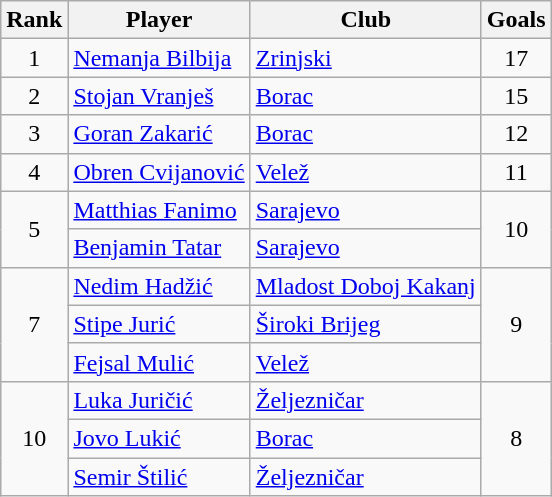<table class="wikitable" style="text-align:center">
<tr>
<th>Rank</th>
<th>Player</th>
<th>Club</th>
<th>Goals</th>
</tr>
<tr>
<td>1</td>
<td align=left> <a href='#'>Nemanja Bilbija</a></td>
<td align=left><a href='#'>Zrinjski</a></td>
<td>17</td>
</tr>
<tr>
<td>2</td>
<td align=left> <a href='#'>Stojan Vranješ</a></td>
<td align=left><a href='#'>Borac</a></td>
<td>15</td>
</tr>
<tr>
<td>3</td>
<td align=left> <a href='#'>Goran Zakarić</a></td>
<td align=left><a href='#'>Borac</a></td>
<td>12</td>
</tr>
<tr>
<td>4</td>
<td align=left> <a href='#'>Obren Cvijanović</a></td>
<td align=left><a href='#'>Velež</a></td>
<td>11</td>
</tr>
<tr>
<td rowspan=2>5</td>
<td align=left> <a href='#'>Matthias Fanimo</a></td>
<td align=left><a href='#'>Sarajevo</a></td>
<td rowspan=2>10</td>
</tr>
<tr>
<td align=left> <a href='#'>Benjamin Tatar</a></td>
<td align=left><a href='#'>Sarajevo</a></td>
</tr>
<tr>
<td rowspan=3>7</td>
<td align=left> <a href='#'>Nedim Hadžić</a></td>
<td align=left><a href='#'>Mladost Doboj Kakanj</a></td>
<td rowspan=3>9</td>
</tr>
<tr>
<td align=left> <a href='#'>Stipe Jurić</a></td>
<td align=left><a href='#'>Široki Brijeg</a></td>
</tr>
<tr>
<td align=left> <a href='#'>Fejsal Mulić</a></td>
<td align=left><a href='#'>Velež</a></td>
</tr>
<tr>
<td rowspan=3>10</td>
<td align=left> <a href='#'>Luka Juričić</a></td>
<td align=left><a href='#'>Željezničar</a></td>
<td rowspan=3>8</td>
</tr>
<tr>
<td align=left> <a href='#'>Jovo Lukić</a></td>
<td align=left><a href='#'>Borac</a></td>
</tr>
<tr>
<td align=left> <a href='#'>Semir Štilić</a></td>
<td align=left><a href='#'>Željezničar</a></td>
</tr>
</table>
